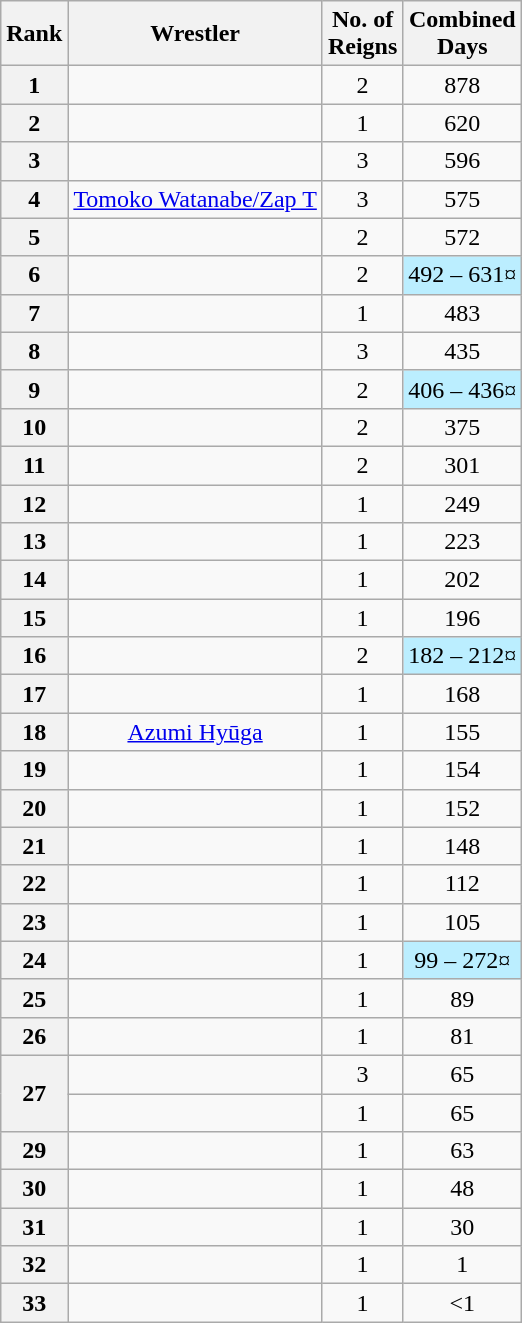<table class="wikitable sortable" style="text-align: center">
<tr>
<th>Rank</th>
<th>Wrestler</th>
<th>No. of<br>Reigns</th>
<th>Combined<br>Days</th>
</tr>
<tr>
<th>1</th>
<td></td>
<td>2</td>
<td>878</td>
</tr>
<tr>
<th>2</th>
<td></td>
<td>1</td>
<td>620</td>
</tr>
<tr>
<th>3</th>
<td></td>
<td>3</td>
<td>596</td>
</tr>
<tr>
<th>4</th>
<td><a href='#'>Tomoko Watanabe/Zap T</a></td>
<td>3</td>
<td>575</td>
</tr>
<tr>
<th>5</th>
<td></td>
<td>2</td>
<td>572</td>
</tr>
<tr>
<th>6</th>
<td></td>
<td>2</td>
<td style="background-color:#bbeeff">492 – 631¤</td>
</tr>
<tr>
<th>7</th>
<td></td>
<td>1</td>
<td>483</td>
</tr>
<tr>
<th>8</th>
<td></td>
<td>3</td>
<td>435</td>
</tr>
<tr>
<th>9</th>
<td></td>
<td>2</td>
<td style="background-color:#bbeeff">406 – 436¤</td>
</tr>
<tr>
<th>10</th>
<td></td>
<td>2</td>
<td>375</td>
</tr>
<tr>
<th>11</th>
<td></td>
<td>2</td>
<td>301</td>
</tr>
<tr>
<th>12</th>
<td></td>
<td>1</td>
<td>249</td>
</tr>
<tr>
<th>13</th>
<td></td>
<td>1</td>
<td>223</td>
</tr>
<tr>
<th>14</th>
<td></td>
<td>1</td>
<td>202</td>
</tr>
<tr>
<th>15</th>
<td></td>
<td>1</td>
<td>196</td>
</tr>
<tr>
<th>16</th>
<td></td>
<td>2</td>
<td style="background-color:#bbeeff">182 – 212¤</td>
</tr>
<tr>
<th>17</th>
<td></td>
<td>1</td>
<td>168</td>
</tr>
<tr>
<th>18</th>
<td><a href='#'>Azumi Hyūga</a></td>
<td>1</td>
<td>155</td>
</tr>
<tr>
<th>19</th>
<td></td>
<td>1</td>
<td>154</td>
</tr>
<tr>
<th>20</th>
<td></td>
<td>1</td>
<td>152</td>
</tr>
<tr>
<th>21</th>
<td></td>
<td>1</td>
<td>148</td>
</tr>
<tr>
<th>22</th>
<td></td>
<td>1</td>
<td>112</td>
</tr>
<tr>
<th>23</th>
<td></td>
<td>1</td>
<td>105</td>
</tr>
<tr>
<th>24</th>
<td></td>
<td>1</td>
<td style="background-color:#bbeeff">99 – 272¤</td>
</tr>
<tr>
<th>25</th>
<td></td>
<td>1</td>
<td>89</td>
</tr>
<tr>
<th>26</th>
<td></td>
<td>1</td>
<td>81</td>
</tr>
<tr>
<th rowspan="2">27</th>
<td></td>
<td>3</td>
<td>65</td>
</tr>
<tr>
<td></td>
<td>1</td>
<td>65</td>
</tr>
<tr>
<th>29</th>
<td></td>
<td>1</td>
<td>63</td>
</tr>
<tr>
<th>30</th>
<td></td>
<td>1</td>
<td>48</td>
</tr>
<tr>
<th>31</th>
<td></td>
<td>1</td>
<td>30</td>
</tr>
<tr>
<th>32</th>
<td></td>
<td>1</td>
<td>1</td>
</tr>
<tr>
<th>33</th>
<td></td>
<td>1</td>
<td><1</td>
</tr>
</table>
